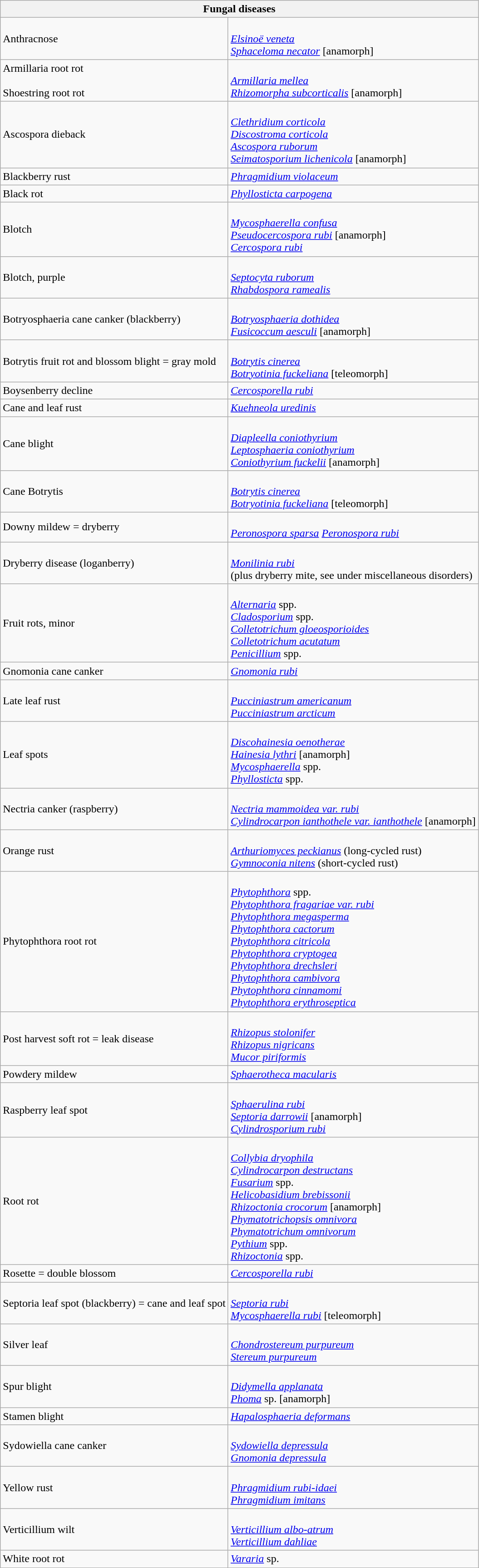<table class="wikitable" style="clear">
<tr>
<th colspan=2><strong>Fungal diseases</strong><br></th>
</tr>
<tr>
<td>Anthracnose</td>
<td><br><em><a href='#'>Elsinoë veneta</a></em><br>
<em><a href='#'>Sphaceloma necator</a></em> [anamorph]</td>
</tr>
<tr>
<td>Armillaria root rot<br><br>Shoestring root rot</td>
<td><br><em><a href='#'>Armillaria mellea</a></em><br>
<em><a href='#'>Rhizomorpha subcorticalis</a></em> [anamorph]</td>
</tr>
<tr>
<td>Ascospora dieback</td>
<td><br><em><a href='#'>Clethridium corticola</a></em> <br>
 <em><a href='#'>Discostroma corticola</a></em> <br>
 <em><a href='#'>Ascospora ruborum</a></em><br>
<em><a href='#'>Seimatosporium lichenicola</a></em> [anamorph]</td>
</tr>
<tr>
<td>Blackberry rust</td>
<td><em><a href='#'>Phragmidium violaceum</a></em></td>
</tr>
<tr>
<td>Black rot</td>
<td><em><a href='#'>Phyllosticta carpogena</a></em></td>
</tr>
<tr>
<td>Blotch</td>
<td><br><em><a href='#'>Mycosphaerella confusa</a></em><br>
<em><a href='#'>Pseudocercospora rubi</a></em> [anamorph] <br>
 <em><a href='#'>Cercospora rubi</a></em></td>
</tr>
<tr>
<td>Blotch, purple</td>
<td><br><em><a href='#'>Septocyta ruborum</a></em> <br>
 <em><a href='#'>Rhabdospora ramealis</a></em></td>
</tr>
<tr>
<td>Botryosphaeria cane canker (blackberry)</td>
<td><br><em><a href='#'>Botryosphaeria dothidea</a></em><br>
<em><a href='#'>Fusicoccum aesculi</a></em> [anamorph]</td>
</tr>
<tr>
<td>Botrytis fruit rot and blossom blight = gray mold</td>
<td><br><em><a href='#'>Botrytis cinerea</a></em><br>
<em><a href='#'>Botryotinia fuckeliana</a></em> [teleomorph]</td>
</tr>
<tr>
<td>Boysenberry decline</td>
<td><em><a href='#'>Cercosporella rubi</a></em></td>
</tr>
<tr>
<td>Cane and leaf rust</td>
<td><em><a href='#'>Kuehneola uredinis</a></em></td>
</tr>
<tr>
<td>Cane blight</td>
<td><br><em><a href='#'>Diapleella coniothyrium</a></em> <br>
 <em><a href='#'>Leptosphaeria coniothyrium</a></em><br>
<em><a href='#'>Coniothyrium fuckelii</a></em> [anamorph]</td>
</tr>
<tr>
<td>Cane Botrytis</td>
<td><br><em><a href='#'>Botrytis cinerea</a></em><br>
<em><a href='#'>Botryotinia fuckeliana</a></em> [teleomorph]</td>
</tr>
<tr>
<td>Downy mildew = dryberry</td>
<td><br><em><a href='#'>Peronospora sparsa</a></em>  <em><a href='#'>Peronospora rubi</a></em></td>
</tr>
<tr>
<td>Dryberry disease (loganberry)</td>
<td><br><em><a href='#'>Monilinia rubi</a></em> <br>
(plus dryberry mite, see under miscellaneous disorders)</td>
</tr>
<tr>
<td>Fruit rots, minor</td>
<td><br><em><a href='#'>Alternaria</a></em> spp. <br>
<em><a href='#'>Cladosporium</a></em> spp. <br>
<em><a href='#'>Colletotrichum gloeosporioides</a></em><br>
<em><a href='#'>Colletotrichum acutatum</a></em><br>
<em><a href='#'>Penicillium</a></em> spp.</td>
</tr>
<tr>
<td>Gnomonia cane canker</td>
<td><em><a href='#'>Gnomonia rubi</a></em></td>
</tr>
<tr>
<td>Late leaf rust</td>
<td><br><em><a href='#'>Pucciniastrum americanum</a></em><br>
<em><a href='#'>Pucciniastrum arcticum</a></em></td>
</tr>
<tr>
<td>Leaf spots</td>
<td><br><em><a href='#'>Discohainesia oenotherae</a></em><br>
<em><a href='#'>Hainesia lythri</a></em> [anamorph] <br>
<em><a href='#'>Mycosphaerella</a></em> spp. <br>
<em><a href='#'>Phyllosticta</a></em> spp.</td>
</tr>
<tr>
<td>Nectria canker (raspberry)</td>
<td><br><em><a href='#'>Nectria mammoidea var. rubi</a></em><br>
<em><a href='#'>Cylindrocarpon ianthothele var. ianthothele</a></em> [anamorph]</td>
</tr>
<tr>
<td>Orange rust</td>
<td><br><em><a href='#'>Arthuriomyces peckianus</a></em> (long-cycled rust) <br>
<em><a href='#'>Gymnoconia nitens</a></em> (short-cycled rust)</td>
</tr>
<tr>
<td>Phytophthora root rot</td>
<td><br><em><a href='#'>Phytophthora</a></em> spp. <br>
<em><a href='#'>Phytophthora fragariae var. rubi</a></em> <br>
<em><a href='#'>Phytophthora megasperma</a></em><br>
<em><a href='#'>Phytophthora cactorum</a></em><br>
<em><a href='#'>Phytophthora citricola</a></em><br>
<em><a href='#'>Phytophthora cryptogea</a></em><br>
<em><a href='#'>Phytophthora drechsleri</a></em><br>
<em><a href='#'>Phytophthora cambivora</a></em><br>
<em><a href='#'>Phytophthora cinnamomi</a></em><br>
<em><a href='#'>Phytophthora erythroseptica</a></em></td>
</tr>
<tr>
<td>Post harvest soft rot = leak disease</td>
<td><br><em><a href='#'>Rhizopus stolonifer</a></em> <br>
 <em><a href='#'>Rhizopus nigricans</a></em><br>
<em><a href='#'>Mucor piriformis</a></em></td>
</tr>
<tr>
<td>Powdery mildew</td>
<td><em><a href='#'>Sphaerotheca macularis</a></em></td>
</tr>
<tr>
<td>Raspberry leaf spot</td>
<td><br><em><a href='#'>Sphaerulina rubi</a></em><br>
<em><a href='#'>Septoria darrowii</a></em> [anamorph] <br>
 <em><a href='#'>Cylindrosporium rubi</a></em></td>
</tr>
<tr>
<td>Root rot</td>
<td><br><em><a href='#'>Collybia dryophila</a></em><br>
<em><a href='#'>Cylindrocarpon destructans</a></em><br>
<em><a href='#'>Fusarium</a></em> spp. <br>
<em><a href='#'>Helicobasidium brebissonii</a></em><br>
<em><a href='#'>Rhizoctonia crocorum</a></em> [anamorph] <br>
<em><a href='#'>Phymatotrichopsis omnivora</a></em> <br>
 <em><a href='#'>Phymatotrichum omnivorum</a></em><br>
<em><a href='#'>Pythium</a></em> spp. <br>
<em><a href='#'>Rhizoctonia</a></em> spp.</td>
</tr>
<tr>
<td>Rosette = double blossom</td>
<td><em><a href='#'>Cercosporella rubi</a></em></td>
</tr>
<tr>
<td>Septoria leaf spot (blackberry) = cane and leaf spot</td>
<td><br><em><a href='#'>Septoria rubi</a></em><br>
<em><a href='#'>Mycosphaerella rubi</a></em> [teleomorph] <br></td>
</tr>
<tr>
<td>Silver leaf</td>
<td><br><em><a href='#'>Chondrostereum purpureum</a></em> <br>
 <em><a href='#'>Stereum purpureum</a></em></td>
</tr>
<tr>
<td>Spur blight</td>
<td><br><em><a href='#'>Didymella applanata</a></em><br>
<em><a href='#'>Phoma</a></em> sp. [anamorph]</td>
</tr>
<tr>
<td>Stamen blight</td>
<td><em><a href='#'>Hapalosphaeria deformans</a></em></td>
</tr>
<tr>
<td>Sydowiella cane canker</td>
<td><br><em><a href='#'>Sydowiella depressula</a></em><br> 
 <em><a href='#'>Gnomonia depressula</a></em></td>
</tr>
<tr>
<td>Yellow rust</td>
<td><br><em><a href='#'>Phragmidium rubi-idaei</a></em> <br>
 <em><a href='#'>Phragmidium imitans</a></em></td>
</tr>
<tr>
<td>Verticillium wilt</td>
<td><br><em><a href='#'>Verticillium albo-atrum</a></em><br>
<em><a href='#'>Verticillium dahliae</a></em></td>
</tr>
<tr>
<td>White root rot</td>
<td><em><a href='#'>Vararia</a></em> sp.</td>
</tr>
<tr>
</tr>
</table>
